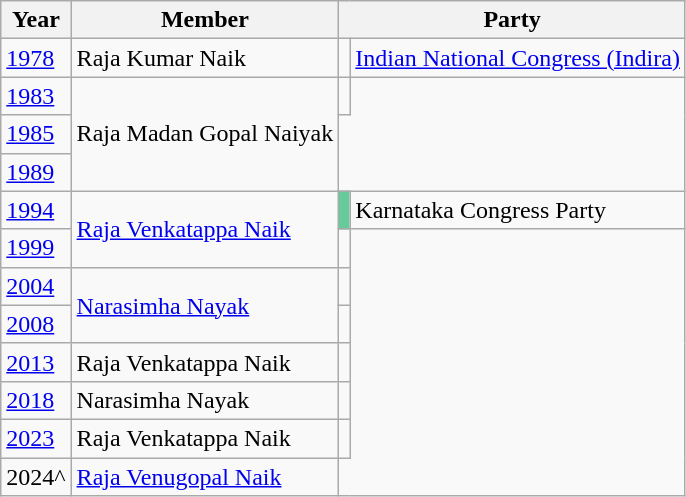<table class="wikitable sortable">
<tr>
<th>Year</th>
<th>Member</th>
<th colspan="2">Party</th>
</tr>
<tr>
<td><a href='#'>1978</a></td>
<td>Raja Kumar Naik</td>
<td bgcolor=></td>
<td><a href='#'>Indian National Congress (Indira)</a></td>
</tr>
<tr>
<td><a href='#'>1983</a></td>
<td rowspan="3">Raja Madan Gopal Naiyak</td>
<td></td>
</tr>
<tr>
<td><a href='#'>1985</a></td>
</tr>
<tr>
<td><a href='#'>1989</a></td>
</tr>
<tr>
<td><a href='#'>1994</a></td>
<td rowspan=2><a href='#'>Raja Venkatappa Naik</a></td>
<td bgcolor="#65CB9B"></td>
<td>Karnataka Congress Party</td>
</tr>
<tr>
<td><a href='#'>1999</a></td>
<td></td>
</tr>
<tr>
<td><a href='#'>2004</a></td>
<td rowspan=2><a href='#'>Narasimha Nayak</a></td>
<td></td>
</tr>
<tr>
<td><a href='#'>2008</a></td>
<td></td>
</tr>
<tr>
<td><a href='#'>2013</a></td>
<td>Raja Venkatappa Naik</td>
<td></td>
</tr>
<tr>
<td><a href='#'>2018</a></td>
<td>Narasimha Nayak</td>
<td></td>
</tr>
<tr>
<td><a href='#'>2023</a></td>
<td>Raja Venkatappa Naik</td>
<td></td>
</tr>
<tr>
<td>2024^</td>
<td><a href='#'>Raja Venugopal Naik</a></td>
</tr>
</table>
